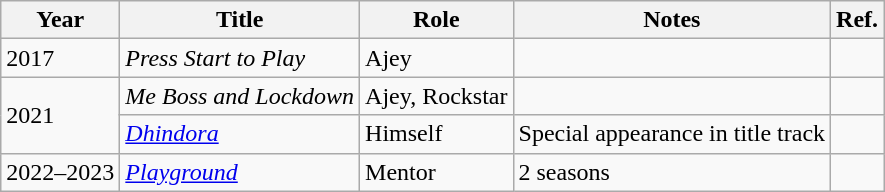<table class="wikitable">
<tr>
<th>Year</th>
<th>Title</th>
<th>Role</th>
<th>Notes</th>
<th>Ref.</th>
</tr>
<tr>
<td>2017</td>
<td><em>Press Start to Play</em></td>
<td>Ajey</td>
<td></td>
<td></td>
</tr>
<tr>
<td rowspan="2">2021</td>
<td><em>Me Boss and Lockdown</em></td>
<td>Ajey, Rockstar</td>
<td></td>
<td></td>
</tr>
<tr>
<td><em><a href='#'>Dhindora</a></em></td>
<td>Himself</td>
<td>Special appearance in title track</td>
<td></td>
</tr>
<tr>
<td>2022–2023</td>
<td><em><a href='#'>Playground</a></em></td>
<td>Mentor</td>
<td>2 seasons</td>
<td></td>
</tr>
</table>
